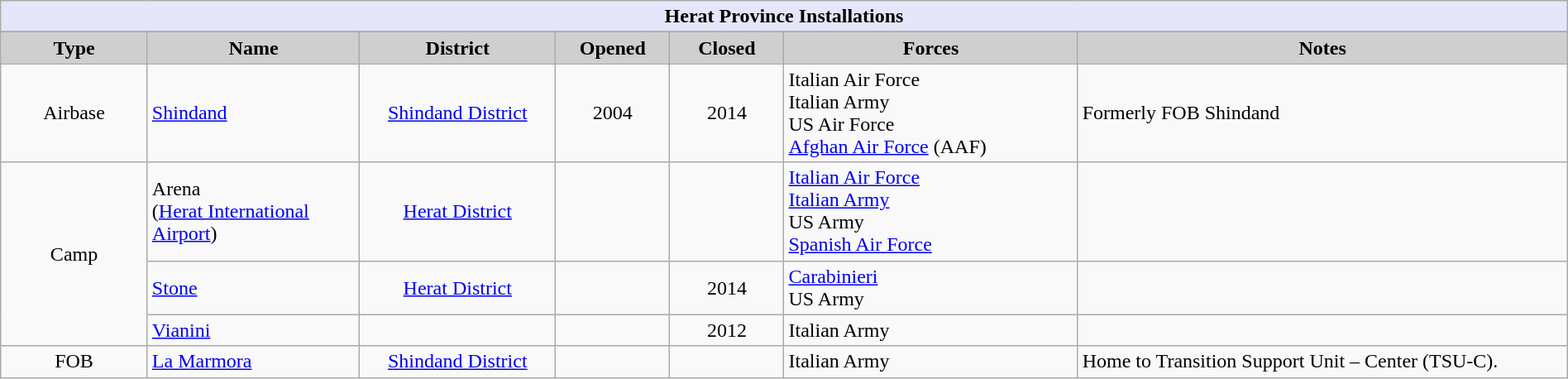<table class="wikitable sortable" width="100%">
<tr>
<th style="align: center; background: lavender" colspan="7"><strong>Herat Province Installations</strong></th>
</tr>
<tr style="background:#efefef; color:black">
</tr>
<tr>
<th style="background-color:#cfcfcf;" align="center" width="9%" align="center">Type</th>
<th style="background-color:#cfcfcf;" align="center" width="13%">Name</th>
<th style="background-color:#cfcfcf;" align="center" width="12%">District</th>
<th style="background-color:#cfcfcf;" align="center" width="7%">Opened</th>
<th style="background-color:#cfcfcf;" align="center" width="7%">Closed</th>
<th style="background-color:#cfcfcf;" align="center" width="18%" class="unsortable">Forces</th>
<th style="background-color:#cfcfcf;" align="center" width="30%" class="unsortable">Notes</th>
</tr>
<tr>
<td align="center">Airbase</td>
<td><a href='#'>Shindand</a></td>
<td align="center"><a href='#'>Shindand District</a></td>
<td align="center">2004</td>
<td align="center">2014</td>
<td> Italian Air Force<br> Italian Army<br> US Air Force<br><a href='#'>Afghan Air Force</a> (AAF)</td>
<td>Formerly FOB Shindand</td>
</tr>
<tr>
<td rowspan="3" align="center">Camp</td>
<td>Arena<br>(<a href='#'>Herat International Airport</a>)</td>
<td align="center"><a href='#'>Herat District</a></td>
<td align="center"></td>
<td align="center"></td>
<td> <a href='#'>Italian Air Force</a><br>  <a href='#'>Italian Army</a><br> US Army <br> <a href='#'>Spanish Air Force</a></td>
<td></td>
</tr>
<tr>
<td><a href='#'>Stone</a></td>
<td align="center"><a href='#'>Herat District</a></td>
<td align="center"></td>
<td align="center">2014</td>
<td> <a href='#'>Carabinieri</a><br> US Army</td>
<td></td>
</tr>
<tr>
<td><a href='#'>Vianini</a></td>
<td align="center"></td>
<td align="center"></td>
<td align="center">2012</td>
<td> Italian Army</td>
<td></td>
</tr>
<tr>
<td align="center">FOB</td>
<td><a href='#'>La Marmora</a></td>
<td align="center"><a href='#'>Shindand District</a></td>
<td align="center"></td>
<td align="center"></td>
<td> Italian Army</td>
<td>Home to Transition Support Unit – Center (TSU-C).</td>
</tr>
</table>
